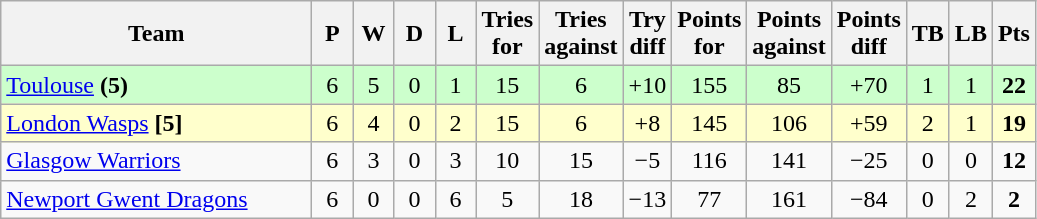<table class="wikitable" style="text-align: center;">
<tr>
<th width="200">Team</th>
<th width="20">P</th>
<th width="20">W</th>
<th width="20">D</th>
<th width="20">L</th>
<th width="20">Tries for</th>
<th width="20">Tries against</th>
<th width="20">Try diff</th>
<th width="20">Points for</th>
<th width="20">Points against</th>
<th width="25">Points diff</th>
<th width="20">TB</th>
<th width="20">LB</th>
<th width="20">Pts</th>
</tr>
<tr bgcolor=ccffcc>
<td align=left> <a href='#'>Toulouse</a> <strong>(5)</strong></td>
<td>6</td>
<td>5</td>
<td>0</td>
<td>1</td>
<td>15</td>
<td>6</td>
<td>+10</td>
<td>155</td>
<td>85</td>
<td>+70</td>
<td>1</td>
<td>1</td>
<td><strong>22</strong></td>
</tr>
<tr bgcolor=ffffcc>
<td align=left> <a href='#'>London Wasps</a> <strong>[5]</strong></td>
<td>6</td>
<td>4</td>
<td>0</td>
<td>2</td>
<td>15</td>
<td>6</td>
<td>+8</td>
<td>145</td>
<td>106</td>
<td>+59</td>
<td>2</td>
<td>1</td>
<td><strong>19</strong></td>
</tr>
<tr>
<td align=left> <a href='#'>Glasgow Warriors</a></td>
<td>6</td>
<td>3</td>
<td>0</td>
<td>3</td>
<td>10</td>
<td>15</td>
<td>−5</td>
<td>116</td>
<td>141</td>
<td>−25</td>
<td>0</td>
<td>0</td>
<td><strong>12</strong></td>
</tr>
<tr>
<td align=left> <a href='#'>Newport Gwent Dragons</a></td>
<td>6</td>
<td>0</td>
<td>0</td>
<td>6</td>
<td>5</td>
<td>18</td>
<td>−13</td>
<td>77</td>
<td>161</td>
<td>−84</td>
<td>0</td>
<td>2</td>
<td><strong>2</strong></td>
</tr>
</table>
